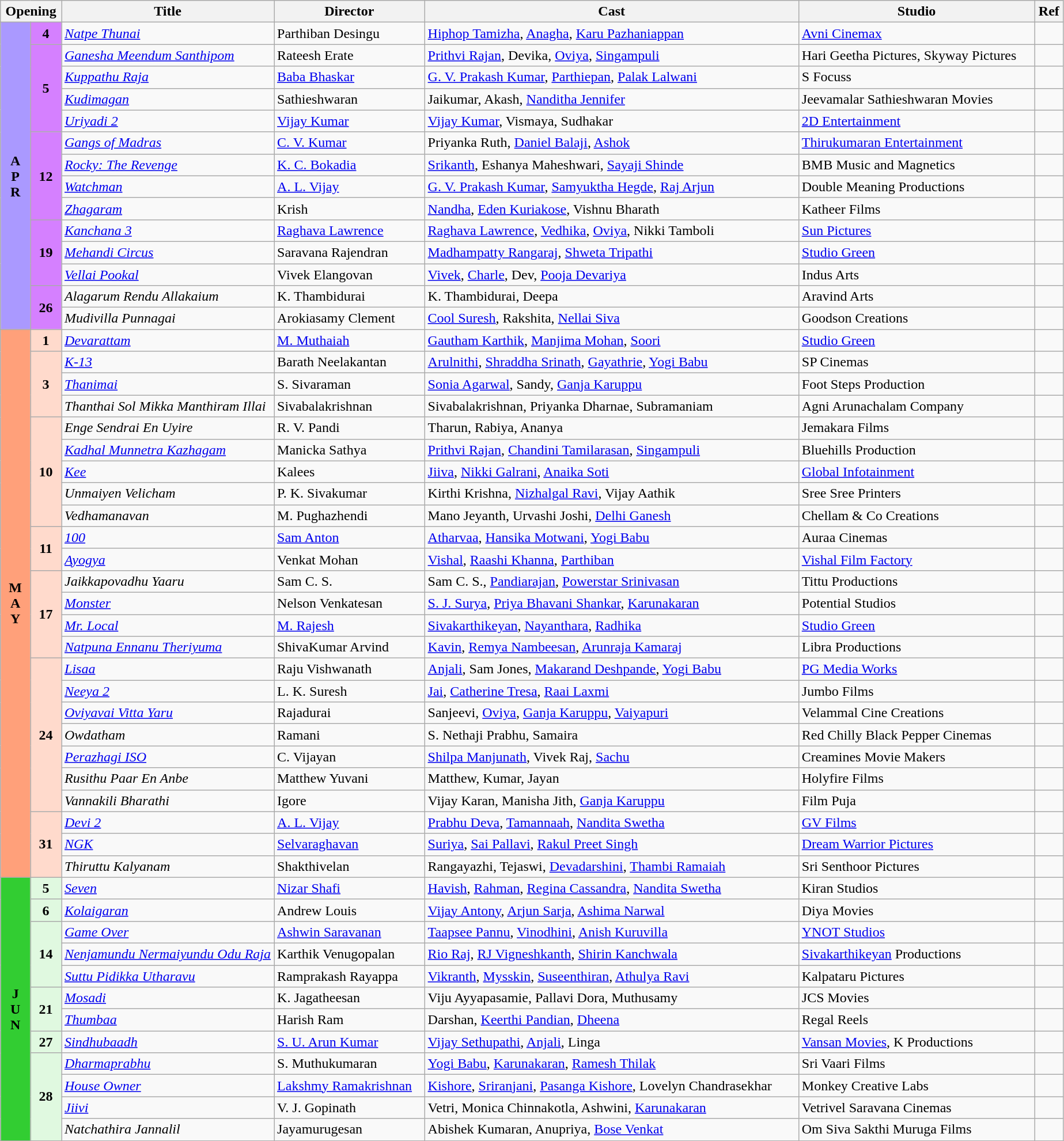<table class="wikitable sortable">
<tr>
<th colspan="2">Opening</th>
<th style="width:20%;">Title</th>
<th>Director</th>
<th>Cast</th>
<th>Studio</th>
<th>Ref</th>
</tr>
<tr>
<td rowspan="14" style="text-align:center; background:#aa99ff; textcolor:#d580ff;"><strong>A<br>P<br>R</strong></td>
<td rowspan="1" style="text-align:center; background:#d580ff"><strong>4</strong></td>
<td><em><a href='#'>Natpe Thunai</a></em></td>
<td>Parthiban Desingu</td>
<td><a href='#'>Hiphop Tamizha</a>, <a href='#'>Anagha</a>, <a href='#'>Karu Pazhaniappan</a></td>
<td><a href='#'>Avni Cinemax</a></td>
<td></td>
</tr>
<tr>
<td rowspan="4" style="text-align:center; background:#d580ff"><strong>5</strong></td>
<td><em><a href='#'>Ganesha Meendum Santhipom</a></em></td>
<td>Rateesh Erate</td>
<td><a href='#'>Prithvi Rajan</a>, Devika, <a href='#'>Oviya</a>, <a href='#'>Singampuli</a></td>
<td>Hari Geetha Pictures, Skyway Pictures</td>
<td></td>
</tr>
<tr>
<td><em><a href='#'>Kuppathu Raja</a></em></td>
<td><a href='#'>Baba Bhaskar</a></td>
<td><a href='#'>G. V. Prakash Kumar</a>, <a href='#'>Parthiepan</a>, <a href='#'>Palak Lalwani</a></td>
<td>S Focuss</td>
<td></td>
</tr>
<tr>
<td><em><a href='#'>Kudimagan</a></em></td>
<td>Sathieshwaran</td>
<td>Jaikumar, Akash, <a href='#'>Nanditha Jennifer</a></td>
<td>Jeevamalar Sathieshwaran Movies</td>
<td></td>
</tr>
<tr>
<td><em><a href='#'>Uriyadi 2</a></em></td>
<td><a href='#'>Vijay Kumar</a></td>
<td><a href='#'>Vijay Kumar</a>, Vismaya, Sudhakar</td>
<td><a href='#'>2D Entertainment</a></td>
<td></td>
</tr>
<tr>
<td rowspan="4" style="text-align:center; background:#d580ff"><strong>12</strong></td>
<td><em><a href='#'>Gangs of Madras</a></em></td>
<td><a href='#'>C. V. Kumar</a></td>
<td>Priyanka Ruth, <a href='#'>Daniel Balaji</a>, <a href='#'>Ashok</a></td>
<td><a href='#'>Thirukumaran Entertainment</a></td>
<td></td>
</tr>
<tr>
<td><em><a href='#'>Rocky: The Revenge</a></em></td>
<td><a href='#'>K. C. Bokadia</a></td>
<td><a href='#'>Srikanth</a>, Eshanya Maheshwari, <a href='#'>Sayaji Shinde</a></td>
<td>BMB Music and Magnetics</td>
<td></td>
</tr>
<tr>
<td><em><a href='#'>Watchman</a></em></td>
<td><a href='#'>A. L. Vijay</a></td>
<td><a href='#'>G. V. Prakash Kumar</a>, <a href='#'>Samyuktha Hegde</a>, <a href='#'>Raj Arjun</a></td>
<td>Double Meaning Productions</td>
<td></td>
</tr>
<tr>
<td><em><a href='#'>Zhagaram</a></em></td>
<td>Krish</td>
<td><a href='#'>Nandha</a>, <a href='#'>Eden Kuriakose</a>, Vishnu Bharath</td>
<td>Katheer Films</td>
<td></td>
</tr>
<tr>
<td rowspan="3" style="text-align:center; background:#d580ff;"><strong>19</strong></td>
<td><em><a href='#'>Kanchana 3</a></em></td>
<td><a href='#'>Raghava Lawrence</a></td>
<td><a href='#'>Raghava Lawrence</a>, <a href='#'>Vedhika</a>, <a href='#'>Oviya</a>, Nikki Tamboli</td>
<td><a href='#'>Sun Pictures</a></td>
<td></td>
</tr>
<tr>
<td><em><a href='#'>Mehandi Circus</a></em></td>
<td>Saravana Rajendran</td>
<td><a href='#'>Madhampatty Rangaraj</a>, <a href='#'>Shweta Tripathi</a></td>
<td><a href='#'>Studio Green</a></td>
<td></td>
</tr>
<tr>
<td><em><a href='#'>Vellai Pookal</a></em></td>
<td>Vivek Elangovan</td>
<td><a href='#'>Vivek</a>, <a href='#'>Charle</a>, Dev, <a href='#'>Pooja Devariya</a></td>
<td>Indus Arts</td>
<td></td>
</tr>
<tr>
<td rowspan="2" style="text-align:center; background:#d580ff;"><strong>26</strong></td>
<td><em>Alagarum Rendu Allakaium</em></td>
<td>K. Thambidurai</td>
<td>K. Thambidurai, Deepa</td>
<td>Aravind Arts</td>
<td></td>
</tr>
<tr>
<td><em>Mudivilla Punnagai</em></td>
<td>Arokiasamy Clement</td>
<td><a href='#'>Cool Suresh</a>, Rakshita, <a href='#'>Nellai Siva</a></td>
<td>Goodson Creations</td>
<td></td>
</tr>
<tr>
<td rowspan="25" style="text-align:center; background:#ffa07a; textcolor:#d580ff;"><strong>M<br>A<br>Y</strong></td>
<td rowspan="1" style="text-align:center; background:#ffdacc;"><strong>1</strong></td>
<td><em><a href='#'>Devarattam</a></em></td>
<td><a href='#'>M. Muthaiah</a></td>
<td><a href='#'>Gautham Karthik</a>, <a href='#'>Manjima Mohan</a>, <a href='#'>Soori</a></td>
<td><a href='#'>Studio Green</a></td>
<td></td>
</tr>
<tr>
<td rowspan="3" style="text-align:center; background:#ffdacc;"><strong>3</strong></td>
<td><em><a href='#'>K-13</a></em></td>
<td>Barath Neelakantan</td>
<td><a href='#'>Arulnithi</a>, <a href='#'>Shraddha Srinath</a>, <a href='#'>Gayathrie</a>, <a href='#'>Yogi Babu</a></td>
<td>SP Cinemas</td>
<td></td>
</tr>
<tr>
<td><em><a href='#'>Thanimai</a></em></td>
<td>S. Sivaraman</td>
<td><a href='#'>Sonia Agarwal</a>, Sandy, <a href='#'>Ganja Karuppu</a></td>
<td>Foot Steps Production</td>
<td></td>
</tr>
<tr>
<td><em>Thanthai Sol Mikka Manthiram Illai</em></td>
<td>Sivabalakrishnan</td>
<td>Sivabalakrishnan, Priyanka Dharnae, Subramaniam</td>
<td>Agni Arunachalam Company</td>
<td></td>
</tr>
<tr>
<td rowspan="5" style="text-align:center; background:#ffdacc;"><strong>10</strong></td>
<td><em>Enge Sendrai En Uyire</em></td>
<td>R. V. Pandi</td>
<td>Tharun, Rabiya, Ananya</td>
<td>Jemakara Films</td>
<td></td>
</tr>
<tr>
<td><em><a href='#'>Kadhal Munnetra Kazhagam</a></em></td>
<td>Manicka Sathya</td>
<td><a href='#'>Prithvi Rajan</a>, <a href='#'>Chandini Tamilarasan</a>, <a href='#'>Singampuli</a></td>
<td>Bluehills Production</td>
<td></td>
</tr>
<tr>
<td><em><a href='#'>Kee</a></em></td>
<td>Kalees</td>
<td><a href='#'>Jiiva</a>, <a href='#'>Nikki Galrani</a>, <a href='#'>Anaika Soti</a></td>
<td><a href='#'>Global Infotainment</a></td>
<td></td>
</tr>
<tr>
<td><em>Unmaiyen Velicham</em></td>
<td>P. K. Sivakumar</td>
<td>Kirthi Krishna, <a href='#'>Nizhalgal Ravi</a>, Vijay Aathik</td>
<td>Sree Sree Printers</td>
<td></td>
</tr>
<tr>
<td><em>Vedhamanavan</em></td>
<td>M. Pughazhendi</td>
<td>Mano Jeyanth, Urvashi Joshi, <a href='#'>Delhi Ganesh</a></td>
<td>Chellam & Co Creations</td>
<td></td>
</tr>
<tr>
<td rowspan="2" style="text-align:center; background:#ffdacc;"><strong>11</strong></td>
<td><em><a href='#'>100</a></em></td>
<td><a href='#'>Sam Anton</a></td>
<td><a href='#'>Atharvaa</a>, <a href='#'>Hansika Motwani</a>, <a href='#'>Yogi Babu</a></td>
<td>Auraa Cinemas</td>
<td></td>
</tr>
<tr>
<td><em><a href='#'>Ayogya</a></em></td>
<td>Venkat Mohan</td>
<td><a href='#'>Vishal</a>, <a href='#'>Raashi Khanna</a>, <a href='#'>Parthiban</a></td>
<td><a href='#'>Vishal Film Factory</a></td>
<td></td>
</tr>
<tr>
<td rowspan="4" style="text-align:center; background:#ffdacc;"><strong>17</strong></td>
<td><em>Jaikkapovadhu Yaaru</em></td>
<td>Sam C. S.</td>
<td>Sam C. S., <a href='#'>Pandiarajan</a>, <a href='#'>Powerstar Srinivasan</a></td>
<td>Tittu Productions</td>
<td></td>
</tr>
<tr>
<td><em><a href='#'>Monster</a></em></td>
<td>Nelson Venkatesan</td>
<td><a href='#'>S. J. Surya</a>, <a href='#'>Priya Bhavani Shankar</a>, <a href='#'>Karunakaran</a></td>
<td>Potential Studios</td>
<td></td>
</tr>
<tr>
<td><em><a href='#'>Mr. Local</a></em></td>
<td><a href='#'>M. Rajesh</a></td>
<td><a href='#'>Sivakarthikeyan</a>, <a href='#'>Nayanthara</a>, <a href='#'>Radhika</a></td>
<td><a href='#'>Studio Green</a></td>
<td></td>
</tr>
<tr>
<td><em><a href='#'>Natpuna Ennanu Theriyuma</a></em></td>
<td>ShivaKumar Arvind</td>
<td><a href='#'>Kavin</a>, <a href='#'>Remya Nambeesan</a>, <a href='#'>Arunraja Kamaraj</a></td>
<td>Libra Productions</td>
<td></td>
</tr>
<tr>
<td rowspan="7" style="text-align:center; background:#ffdacc;"><strong>24</strong></td>
<td><em><a href='#'>Lisaa</a></em></td>
<td>Raju Vishwanath</td>
<td><a href='#'>Anjali</a>, Sam Jones, <a href='#'>Makarand Deshpande</a>, <a href='#'>Yogi Babu</a></td>
<td><a href='#'>PG Media Works</a></td>
<td></td>
</tr>
<tr>
<td><em><a href='#'>Neeya 2</a></em></td>
<td>L. K. Suresh</td>
<td><a href='#'>Jai</a>, <a href='#'>Catherine Tresa</a>, <a href='#'>Raai Laxmi</a></td>
<td>Jumbo Films</td>
<td></td>
</tr>
<tr>
<td><em><a href='#'>Oviyavai Vitta Yaru</a></em></td>
<td>Rajadurai</td>
<td>Sanjeevi, <a href='#'>Oviya</a>, <a href='#'>Ganja Karuppu</a>, <a href='#'>Vaiyapuri</a></td>
<td>Velammal Cine Creations</td>
<td></td>
</tr>
<tr>
<td><em>Owdatham</em></td>
<td>Ramani</td>
<td>S. Nethaji Prabhu, Samaira</td>
<td>Red Chilly Black Pepper Cinemas</td>
<td></td>
</tr>
<tr>
<td><em><a href='#'>Perazhagi ISO</a></em></td>
<td>C. Vijayan</td>
<td><a href='#'>Shilpa Manjunath</a>, Vivek Raj, <a href='#'>Sachu</a></td>
<td>Creamines Movie Makers</td>
<td></td>
</tr>
<tr>
<td><em>Rusithu Paar En Anbe</em></td>
<td>Matthew Yuvani</td>
<td>Matthew, Kumar, Jayan</td>
<td>Holyfire Films</td>
<td></td>
</tr>
<tr>
<td><em>Vannakili Bharathi</em></td>
<td>Igore</td>
<td>Vijay Karan, Manisha Jith, <a href='#'>Ganja Karuppu</a></td>
<td>Film Puja</td>
<td></td>
</tr>
<tr>
<td rowspan="3" style="text-align:center; background:#ffdacc;"><strong>31</strong></td>
<td><em><a href='#'>Devi 2</a></em></td>
<td><a href='#'>A. L. Vijay</a></td>
<td><a href='#'>Prabhu Deva</a>, <a href='#'>Tamannaah</a>, <a href='#'>Nandita Swetha</a></td>
<td><a href='#'>GV Films</a></td>
<td></td>
</tr>
<tr>
<td><em><a href='#'>NGK</a></em></td>
<td><a href='#'>Selvaraghavan</a></td>
<td><a href='#'>Suriya</a>, <a href='#'>Sai Pallavi</a>, <a href='#'>Rakul Preet Singh</a></td>
<td><a href='#'>Dream Warrior Pictures</a></td>
<td></td>
</tr>
<tr>
<td><em>Thiruttu Kalyanam</em></td>
<td>Shakthivelan</td>
<td>Rangayazhi, Tejaswi, <a href='#'>Devadarshini</a>, <a href='#'>Thambi Ramaiah</a></td>
<td>Sri Senthoor Pictures</td>
<td></td>
</tr>
<tr>
<td rowspan="12" style="text-align:center; background:#32CD32;" textcolor:#d580ff;"><strong>J<br>U<br>N</strong></td>
<td rowspan="1" style="text-align:center; background:#e0f9e0;"><strong>5</strong></td>
<td><em><a href='#'>Seven</a></em></td>
<td><a href='#'>Nizar Shafi</a></td>
<td><a href='#'>Havish</a>, <a href='#'>Rahman</a>, <a href='#'>Regina Cassandra</a>, <a href='#'>Nandita Swetha</a></td>
<td>Kiran Studios</td>
<td></td>
</tr>
<tr>
<td rowspan="1" style="text-align:center; background:#e0f9e0;"><strong>6</strong></td>
<td><em><a href='#'>Kolaigaran</a></em></td>
<td>Andrew Louis</td>
<td><a href='#'>Vijay Antony</a>, <a href='#'>Arjun Sarja</a>, <a href='#'>Ashima Narwal</a></td>
<td>Diya Movies</td>
<td></td>
</tr>
<tr>
<td rowspan="3" style="text-align:center; background:#e0f9e0;"><strong>14</strong></td>
<td><em><a href='#'>Game Over</a></em></td>
<td><a href='#'>Ashwin Saravanan</a></td>
<td><a href='#'>Taapsee Pannu</a>, <a href='#'>Vinodhini</a>, <a href='#'>Anish Kuruvilla</a></td>
<td><a href='#'>YNOT Studios</a></td>
<td></td>
</tr>
<tr>
<td><em><a href='#'>Nenjamundu Nermaiyundu Odu Raja</a></em></td>
<td>Karthik Venugopalan</td>
<td><a href='#'>Rio Raj</a>, <a href='#'>RJ Vigneshkanth</a>, <a href='#'>Shirin Kanchwala</a></td>
<td><a href='#'>Sivakarthikeyan</a> Productions</td>
<td></td>
</tr>
<tr>
<td><em><a href='#'>Suttu Pidikka Utharavu</a></em></td>
<td>Ramprakash Rayappa</td>
<td><a href='#'>Vikranth</a>, <a href='#'>Mysskin</a>, <a href='#'>Suseenthiran</a>, <a href='#'>Athulya Ravi</a></td>
<td>Kalpataru Pictures</td>
<td></td>
</tr>
<tr>
<td rowspan="2" style="text-align:center; background:#e0f9e0;"><strong>21</strong></td>
<td><em><a href='#'>Mosadi</a></em></td>
<td>K. Jagatheesan</td>
<td>Viju Ayyapasamie, Pallavi Dora, Muthusamy</td>
<td>JCS Movies</td>
<td></td>
</tr>
<tr>
<td><em><a href='#'>Thumbaa</a></em></td>
<td>Harish Ram</td>
<td>Darshan, <a href='#'>Keerthi Pandian</a>, <a href='#'>Dheena</a></td>
<td>Regal Reels</td>
<td></td>
</tr>
<tr>
<td rowspan="1" style="text-align:center; background:#e0f9e0;"><strong>27</strong></td>
<td><em><a href='#'>Sindhubaadh</a></em></td>
<td><a href='#'>S. U. Arun Kumar</a></td>
<td><a href='#'>Vijay Sethupathi</a>, <a href='#'>Anjali</a>, Linga</td>
<td><a href='#'>Vansan Movies</a>, K Productions</td>
<td></td>
</tr>
<tr>
<td rowspan="4" style="text-align:center; background:#e0f9e0;"><strong>28</strong></td>
<td><em><a href='#'>Dharmaprabhu</a></em></td>
<td>S. Muthukumaran</td>
<td><a href='#'>Yogi Babu</a>, <a href='#'>Karunakaran</a>, <a href='#'>Ramesh Thilak</a></td>
<td>Sri Vaari Films</td>
<td></td>
</tr>
<tr>
<td><em><a href='#'>House Owner</a></em></td>
<td><a href='#'>Lakshmy Ramakrishnan</a></td>
<td><a href='#'>Kishore</a>, <a href='#'>Sriranjani</a>, <a href='#'>Pasanga Kishore</a>, Lovelyn Chandrasekhar</td>
<td>Monkey Creative Labs</td>
<td></td>
</tr>
<tr>
<td><em><a href='#'>Jiivi</a></em></td>
<td>V. J. Gopinath</td>
<td>Vetri, Monica Chinnakotla, Ashwini, <a href='#'>Karunakaran</a></td>
<td>Vetrivel Saravana Cinemas</td>
<td></td>
</tr>
<tr>
<td><em>Natchathira Jannalil</em></td>
<td>Jayamurugesan</td>
<td>Abishek Kumaran, Anupriya, <a href='#'>Bose Venkat</a></td>
<td>Om Siva Sakthi Muruga Films</td>
<td></td>
</tr>
</table>
